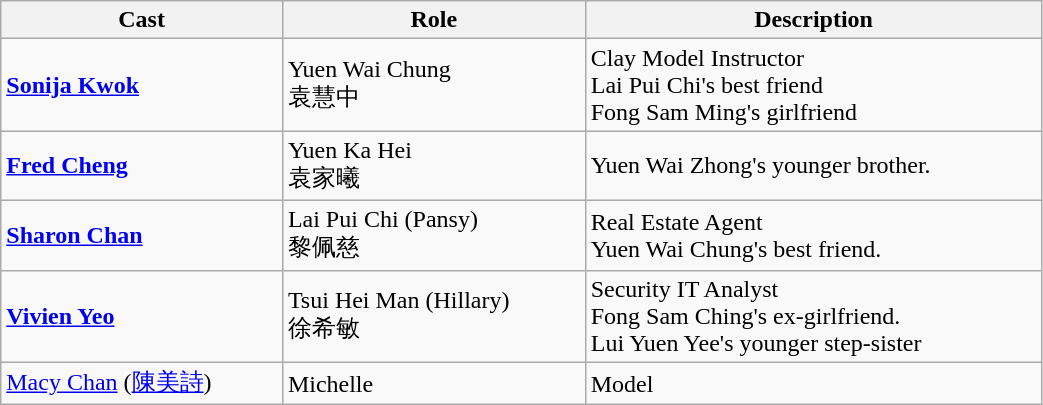<table class="wikitable" width="55%">
<tr>
<th>Cast</th>
<th>Role</th>
<th>Description</th>
</tr>
<tr>
<td><strong><a href='#'>Sonija Kwok</a></strong></td>
<td>Yuen Wai Chung<br> 袁慧中</td>
<td>Clay Model Instructor<br> Lai Pui Chi's best friend <br>Fong Sam Ming's girlfriend</td>
</tr>
<tr>
<td><strong><a href='#'>Fred Cheng</a></strong></td>
<td>Yuen Ka Hei<br> 袁家曦</td>
<td>Yuen Wai Zhong's younger brother.</td>
</tr>
<tr>
<td><strong><a href='#'>Sharon Chan</a></strong></td>
<td>Lai Pui Chi (Pansy)<br> 黎佩慈</td>
<td>Real Estate Agent<br> Yuen Wai Chung's best friend.</td>
</tr>
<tr c>
<td><strong><a href='#'>Vivien Yeo</a></strong></td>
<td>Tsui Hei Man (Hillary)<br> 徐希敏</td>
<td>Security IT Analyst <br> Fong Sam Ching's ex-girlfriend.<br>Lui Yuen Yee's younger step-sister</td>
</tr>
<tr>
<td><a href='#'>Macy Chan</a> (<a href='#'>陳美詩</a>)</td>
<td>Michelle<br></td>
<td>Model</td>
</tr>
</table>
